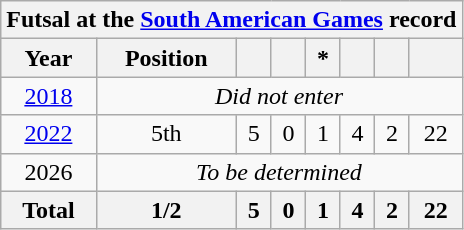<table class="wikitable" style="text-align: center;">
<tr>
<th colspan="8">Futsal at the <a href='#'>South American Games</a> record</th>
</tr>
<tr>
<th>Year</th>
<th>Position</th>
<th></th>
<th></th>
<th>*</th>
<th></th>
<th></th>
<th></th>
</tr>
<tr>
<td> <a href='#'>2018</a></td>
<td colspan=7 rowspan=1><em>Did not enter</em></td>
</tr>
<tr>
<td> <a href='#'>2022</a></td>
<td>5th</td>
<td>5</td>
<td>0</td>
<td>1</td>
<td>4</td>
<td>2</td>
<td>22</td>
</tr>
<tr>
<td> 2026</td>
<td colspan="7"><em>To be determined</em></td>
</tr>
<tr>
<th>Total</th>
<th>1/2</th>
<th>5</th>
<th>0</th>
<th>1</th>
<th>4</th>
<th>2</th>
<th>22</th>
</tr>
</table>
